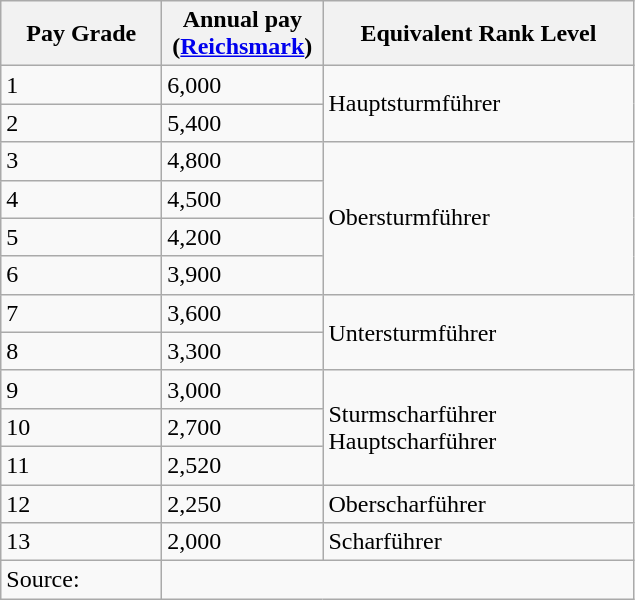<table class="wikitable">
<tr>
<th align="left" width="100">Pay Grade</th>
<th align="left" width="100">Annual pay<br>(<a href='#'>Reichsmark</a>)</th>
<th align="left" width="200">Equivalent Rank Level</th>
</tr>
<tr>
<td>1</td>
<td>6,000</td>
<td rowspan=2>Hauptsturmführer</td>
</tr>
<tr>
<td>2</td>
<td>5,400</td>
</tr>
<tr>
<td>3</td>
<td>4,800</td>
<td rowspan=4>Obersturmführer</td>
</tr>
<tr>
<td>4</td>
<td>4,500</td>
</tr>
<tr>
<td>5</td>
<td>4,200</td>
</tr>
<tr>
<td>6</td>
<td>3,900</td>
</tr>
<tr>
<td>7</td>
<td>3,600</td>
<td rowspan=2>Untersturmführer</td>
</tr>
<tr>
<td>8</td>
<td>3,300</td>
</tr>
<tr>
<td>9</td>
<td>3,000</td>
<td rowspan=3>Sturmscharführer<br>Hauptscharführer</td>
</tr>
<tr>
<td>10</td>
<td>2,700</td>
</tr>
<tr>
<td>11</td>
<td>2,520</td>
</tr>
<tr>
<td>12</td>
<td>2,250</td>
<td>Oberscharführer</td>
</tr>
<tr>
<td>13</td>
<td>2,000</td>
<td>Scharführer</td>
</tr>
<tr>
<td>Source:</td>
<td colspan=2></td>
</tr>
</table>
